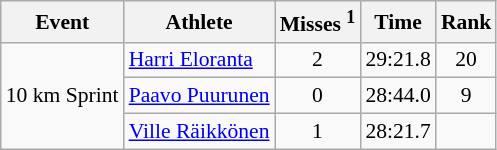<table class="wikitable" style="font-size:90%">
<tr>
<th>Event</th>
<th>Athlete</th>
<th>Misses <sup>1</sup></th>
<th>Time</th>
<th>Rank</th>
</tr>
<tr>
<td rowspan="3">10 km Sprint</td>
<td><a href='#'>Harri Eloranta</a></td>
<td align="center">2</td>
<td align="center">29:21.8</td>
<td align="center">20</td>
</tr>
<tr>
<td><a href='#'>Paavo Puurunen</a></td>
<td align="center">0</td>
<td align="center">28:44.0</td>
<td align="center">9</td>
</tr>
<tr>
<td><a href='#'>Ville Räikkönen</a></td>
<td align="center">1</td>
<td align="center">28:21.7</td>
<td align="center"></td>
</tr>
</table>
